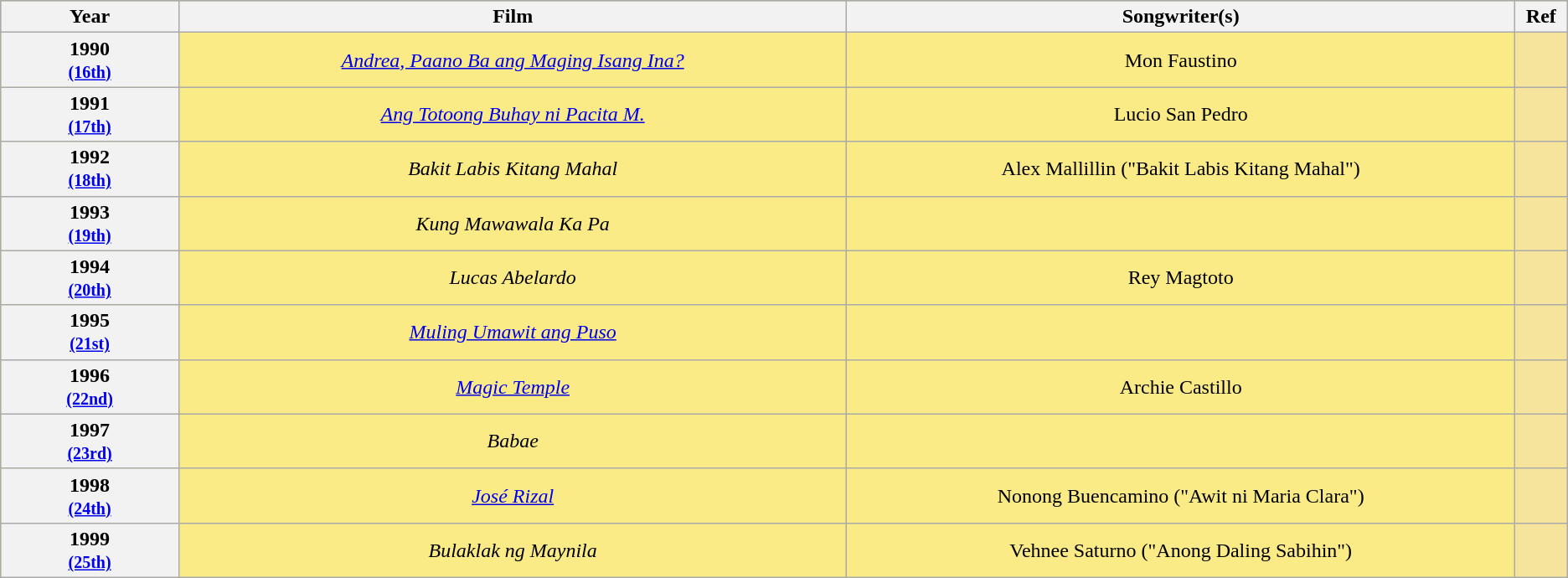<table class="wikitable" rowspan=2 style="text-align: center; background: #f6e39c">
<tr style="background:#bebebe;">
<th scope="col" style="width:8%;">Year</th>
<th scope="col" style="width:30%;">Film</th>
<th scope="col" style="width:30%;">Songwriter(s)</th>
<th scope="col" style="width:2%;">Ref</th>
</tr>
<tr>
<th scope="row" style="text-align:center">1990 <br><small><a href='#'>(16th)</a> </small></th>
<td style="background:#FAEB86"><em><a href='#'>Andrea, Paano Ba ang Maging Isang Ina?</a></em></td>
<td style="background:#FAEB86">Mon Faustino</td>
<td></td>
</tr>
<tr>
<th scope="row" style="text-align:center">1991 <br><small><a href='#'>(17th)</a> </small></th>
<td style="background:#FAEB86"><em><a href='#'>Ang Totoong Buhay ni Pacita M.</a></em></td>
<td style="background:#FAEB86">Lucio San Pedro</td>
<td></td>
</tr>
<tr>
<th scope="row" style="text-align:center">1992 <br><small><a href='#'>(18th)</a> </small></th>
<td style="background:#FAEB86"><em>Bakit Labis Kitang Mahal</em></td>
<td style="background:#FAEB86">Alex Mallillin ("Bakit Labis Kitang Mahal")</td>
<td></td>
</tr>
<tr>
<th scope="row" style="text-align:center">1993 <br><small><a href='#'>(19th)</a> </small></th>
<td style="background:#FAEB86"><em>Kung Mawawala Ka Pa</em></td>
<td style="background:#FAEB86"></td>
<td></td>
</tr>
<tr>
<th scope="row" style="text-align:center">1994 <br><small><a href='#'>(20th)</a> </small></th>
<td style="background:#FAEB86"><em>Lucas Abelardo</em></td>
<td style="background:#FAEB86">Rey Magtoto</td>
<td></td>
</tr>
<tr>
<th scope="row" style="text-align:center">1995 <br><small><a href='#'>(21st)</a> </small></th>
<td style="background:#FAEB86"><em><a href='#'>Muling Umawit ang Puso</a></em></td>
<td style="background:#FAEB86"></td>
<td></td>
</tr>
<tr>
<th scope="row" style="text-align:center">1996 <br><small><a href='#'>(22nd)</a> </small></th>
<td style="background:#FAEB86"><em><a href='#'>Magic Temple</a></em></td>
<td style="background:#FAEB86">Archie Castillo</td>
<td></td>
</tr>
<tr>
<th scope="row" style="text-align:center">1997 <br><small><a href='#'>(23rd)</a> </small></th>
<td style="background:#FAEB86"><em>Babae</em></td>
<td style="background:#FAEB86"></td>
<td></td>
</tr>
<tr>
<th scope="row" style="text-align:center">1998 <br><small><a href='#'>(24th)</a> </small></th>
<td style="background:#FAEB86"><em><a href='#'>José Rizal</a></em></td>
<td style="background:#FAEB86">Nonong Buencamino ("Awit ni Maria Clara")</td>
<td></td>
</tr>
<tr>
<th scope="row" style="text-align:center">1999 <br><small><a href='#'>(25th)</a> </small></th>
<td style="background:#FAEB86"><em>Bulaklak ng Maynila</em></td>
<td style="background:#FAEB86">Vehnee Saturno ("Anong Daling Sabihin")</td>
<td></td>
</tr>
</table>
